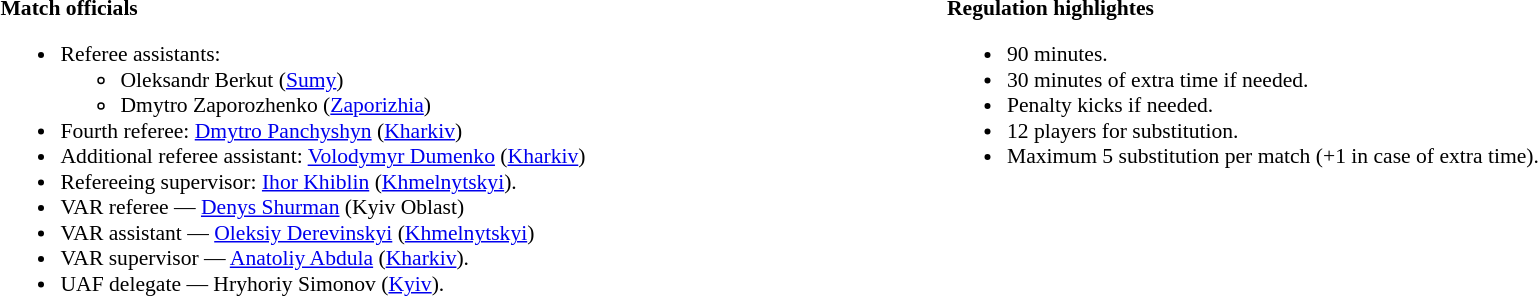<table width=100% style="font-size: 90%">
<tr>
<td width=50% valign=top><br><strong>Match officials</strong><ul><li>Referee assistants:<ul><li>Oleksandr Berkut (<a href='#'>Sumy</a>)</li><li>Dmytro Zaporozhenko (<a href='#'>Zaporizhia</a>)</li></ul></li><li>Fourth referee: <a href='#'>Dmytro Panchyshyn</a> (<a href='#'>Kharkiv</a>)</li><li>Additional referee assistant: <a href='#'>Volodymyr Dumenko</a> (<a href='#'>Kharkiv</a>)</li><li>Refereeing supervisor: <a href='#'>Ihor Khiblin</a> (<a href='#'>Khmelnytskyi</a>).</li><li>VAR referee — <a href='#'>Denys Shurman</a> (Kyiv Oblast)</li><li>VAR assistant — <a href='#'>Oleksiy Derevinskyi</a> (<a href='#'>Khmelnytskyi</a>)</li><li>VAR supervisor — <a href='#'>Anatoliy Abdula</a> (<a href='#'>Kharkiv</a>).</li><li>UAF delegate — Hryhoriy Simonov (<a href='#'>Kyiv</a>).</li></ul></td>
<td width=50% valign=top><br><strong>Regulation highlightes</strong><ul><li>90 minutes.</li><li>30 minutes of extra time if needed.</li><li>Penalty kicks if needed.</li><li>12 players for substitution.</li><li>Maximum 5 substitution per match (+1 in case of extra time).</li></ul></td>
</tr>
</table>
